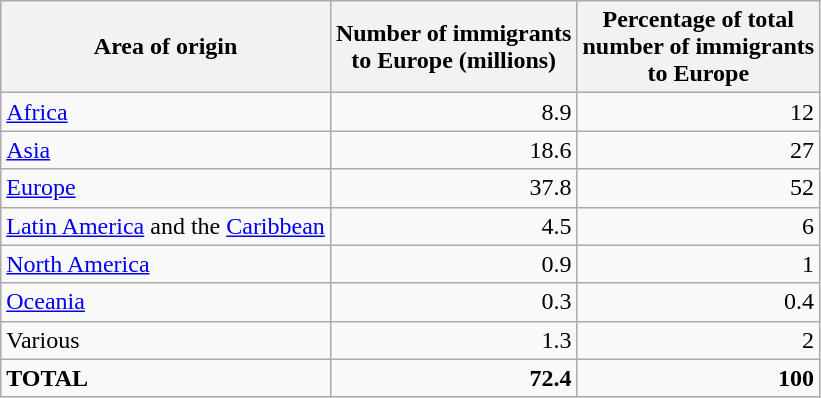<table class="wikitable sortable" style="text-align:right;">
<tr>
<th>Area of origin</th>
<th>Number of immigrants <br>to Europe (millions)</th>
<th>Percentage of total <br>number of immigrants <br>to Europe</th>
</tr>
<tr>
<td align="left"><a href='#'>Africa</a></td>
<td>8.9</td>
<td>12</td>
</tr>
<tr>
<td align="left"><a href='#'>Asia</a></td>
<td>18.6</td>
<td>27</td>
</tr>
<tr>
<td align="left"><a href='#'>Europe</a></td>
<td>37.8</td>
<td>52</td>
</tr>
<tr>
<td align="left"><a href='#'>Latin America</a> and the <a href='#'>Caribbean</a></td>
<td>4.5</td>
<td>6</td>
</tr>
<tr>
<td align="left"><a href='#'>North America</a></td>
<td>0.9</td>
<td>1</td>
</tr>
<tr>
<td align="left"><a href='#'>Oceania</a></td>
<td>0.3</td>
<td>0.4</td>
</tr>
<tr>
<td align="left">Various</td>
<td>1.3</td>
<td>2</td>
</tr>
<tr>
<td align="left"><strong>TOTAL</strong></td>
<td><strong>72.4</strong></td>
<td><strong>100</strong></td>
</tr>
</table>
